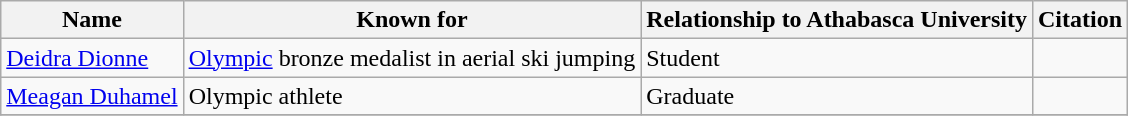<table class="wikitable">
<tr>
<th>Name</th>
<th>Known for</th>
<th>Relationship to Athabasca University</th>
<th>Citation</th>
</tr>
<tr>
<td><a href='#'>Deidra Dionne</a></td>
<td><a href='#'>Olympic</a> bronze medalist in aerial ski jumping</td>
<td>Student</td>
<td></td>
</tr>
<tr>
<td><a href='#'>Meagan Duhamel</a></td>
<td>Olympic athlete</td>
<td>Graduate</td>
<td></td>
</tr>
<tr>
</tr>
</table>
